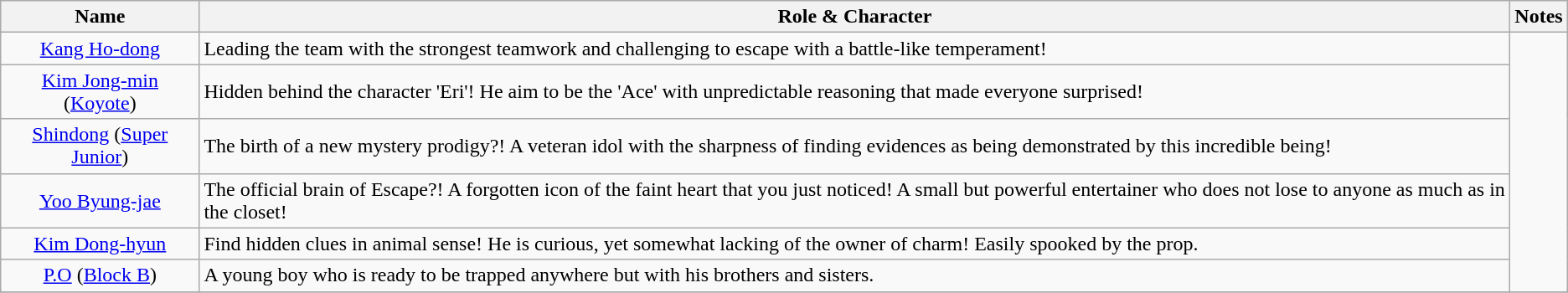<table class=wikitable style=text-align:center>
<tr>
<th>Name</th>
<th>Role & Character</th>
<th>Notes</th>
</tr>
<tr>
<td><a href='#'>Kang Ho-dong</a></td>
<td style=text-align:left>Leading the team with the strongest teamwork and challenging to escape with a battle-like temperament!</td>
<td rowspan=6></td>
</tr>
<tr>
<td><a href='#'>Kim Jong-min</a> (<a href='#'>Koyote</a>)</td>
<td style=text-align:left>Hidden behind the character 'Eri'! He aim to be the 'Ace' with unpredictable reasoning that made everyone surprised!</td>
</tr>
<tr>
<td><a href='#'>Shindong</a> (<a href='#'>Super Junior</a>)</td>
<td style=text-align:left>The birth of a new mystery prodigy?! A veteran idol with the sharpness of finding evidences as being demonstrated by this incredible being!</td>
</tr>
<tr>
<td><a href='#'>Yoo Byung-jae</a></td>
<td style=text-align:left>The official brain of Escape?! A forgotten icon of the faint heart that you just noticed! A small but powerful entertainer who does not lose to anyone as much as in the closet!</td>
</tr>
<tr>
<td><a href='#'>Kim Dong-hyun</a></td>
<td style="text-align: left">Find hidden clues in animal sense! He is curious, yet somewhat lacking of the owner of charm! Easily spooked by the prop.</td>
</tr>
<tr>
<td><a href='#'>P.O</a> (<a href='#'>Block B</a>)</td>
<td style="text-align: left">A young boy who is ready to be trapped anywhere but with his brothers and sisters.</td>
</tr>
<tr>
</tr>
</table>
